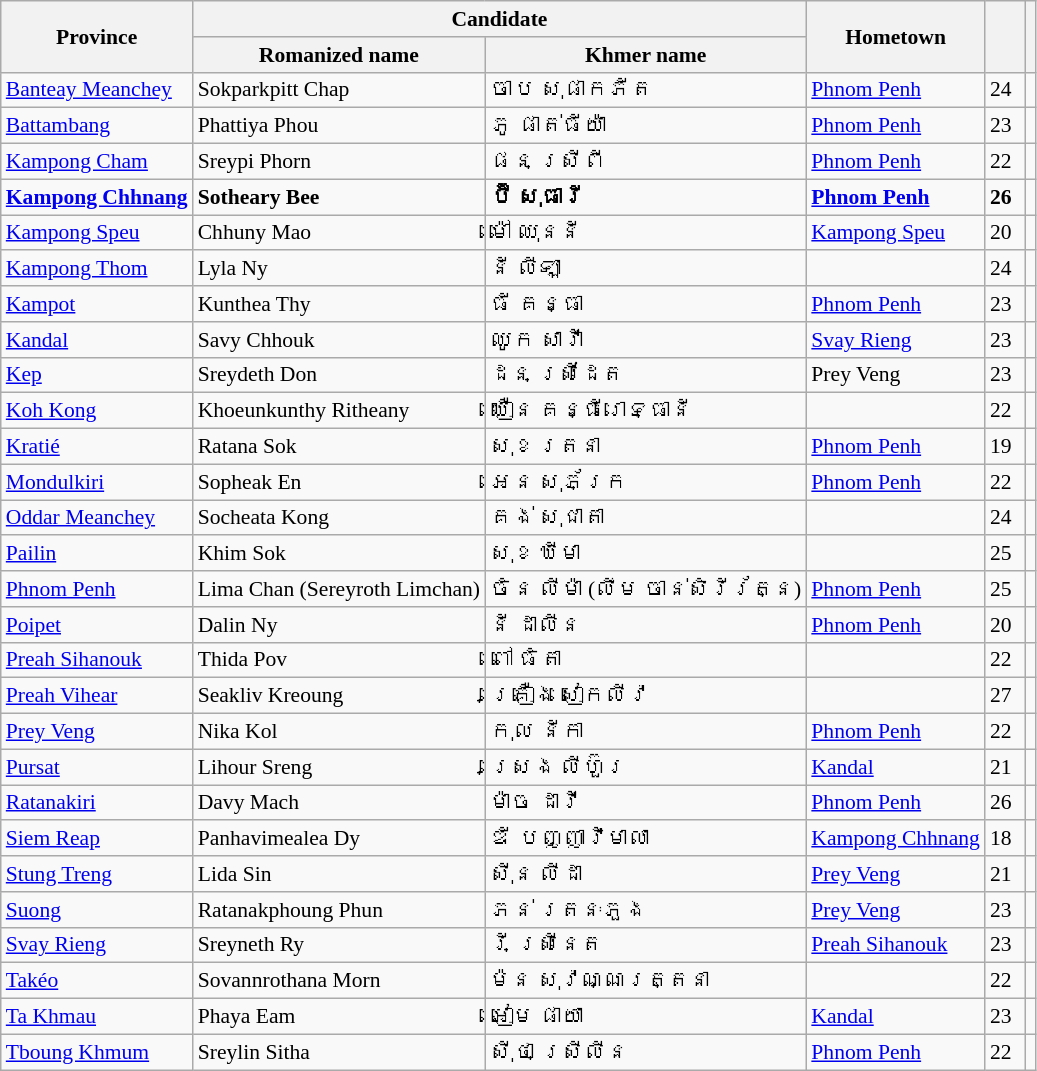<table class="wikitable sortable" style="font-size: 90%;">
<tr>
<th rowspan=2><span><strong>Province</strong></span></th>
<th colspan=2><span><strong>Candidate</strong></span></th>
<th rowspan=2><span><strong>Hometown</strong></span></th>
<th rowspan=2 width="20"><span><strong></strong></span></th>
<th rowspan=2><span><strong></strong></span></th>
</tr>
<tr>
<th>Romanized name</th>
<th>Khmer name</th>
</tr>
<tr>
<td><a href='#'>Banteay Meanchey</a></td>
<td>Sokparkpitt Chap</td>
<td>ចាប សុផាកភីត</td>
<td><a href='#'>Phnom Penh</a></td>
<td>24</td>
<td></td>
</tr>
<tr>
<td><a href='#'>Battambang</a></td>
<td>Phattiya Phou</td>
<td>ភូ ផាត់ធីយ៉ា</td>
<td><a href='#'>Phnom Penh</a></td>
<td>23</td>
<td></td>
</tr>
<tr>
<td><a href='#'>Kampong Cham</a></td>
<td>Sreypi Phorn</td>
<td>ផន ស្រីពី</td>
<td><a href='#'>Phnom Penh</a></td>
<td>22</td>
<td></td>
</tr>
<tr>
<td><strong><a href='#'>Kampong Chhnang</a></strong></td>
<td><strong>Sotheary Bee</strong></td>
<td><strong>ប៊ី សុធារី</strong></td>
<td><strong><a href='#'>Phnom Penh</a></strong></td>
<td><strong>26</strong></td>
<td><strong></strong></td>
</tr>
<tr>
<td><a href='#'>Kampong Speu</a></td>
<td>Chhuny Mao</td>
<td>ម៉ៅ ឈុននី</td>
<td><a href='#'>Kampong Speu</a></td>
<td>20</td>
<td></td>
</tr>
<tr>
<td><a href='#'>Kampong Thom</a></td>
<td>Lyla Ny</td>
<td>នី លីឡា</td>
<td></td>
<td>24</td>
<td></td>
</tr>
<tr>
<td><a href='#'>Kampot</a></td>
<td>Kunthea Thy</td>
<td>ធី គន្ធា</td>
<td><a href='#'>Phnom Penh</a></td>
<td>23</td>
<td></td>
</tr>
<tr>
<td><a href='#'>Kandal</a></td>
<td>Savy Chhouk</td>
<td>ឈូក សាវីា</td>
<td><a href='#'>Svay Rieng</a></td>
<td>23</td>
<td></td>
</tr>
<tr>
<td><a href='#'>Kep</a></td>
<td>Sreydeth Don</td>
<td>ដន ស្រីដែត</td>
<td>Prey Veng</td>
<td>23</td>
<td></td>
</tr>
<tr>
<td><a href='#'>Koh Kong</a></td>
<td>Khoeunkunthy Ritheany</td>
<td>ឃឿន គន្ធីរោទ្ធានី</td>
<td></td>
<td>22</td>
<td></td>
</tr>
<tr>
<td><a href='#'>Kratié</a></td>
<td>Ratana Sok</td>
<td>សុខ រតនា</td>
<td><a href='#'>Phnom Penh</a></td>
<td>19</td>
<td></td>
</tr>
<tr>
<td><a href='#'>Mondulkiri</a></td>
<td>Sopheak En</td>
<td>អេន សុភ័ក្រ</td>
<td><a href='#'>Phnom Penh</a></td>
<td>22</td>
<td></td>
</tr>
<tr>
<td><a href='#'>Oddar Meanchey</a></td>
<td>Socheata Kong</td>
<td>គង់ សុជាតា</td>
<td></td>
<td>24</td>
<td></td>
</tr>
<tr>
<td><a href='#'>Pailin</a></td>
<td>Khim Sok</td>
<td>សុខ ឃីមា</td>
<td></td>
<td>25</td>
<td></td>
</tr>
<tr>
<td><a href='#'>Phnom Penh</a></td>
<td>Lima Chan (Sereyroth Limchan)</td>
<td>ចិន លីម៉ា (លឹម ចាន់សិរីរ័ត្ន)</td>
<td><a href='#'>Phnom Penh</a></td>
<td>25</td>
<td></td>
</tr>
<tr>
<td><a href='#'>Poipet</a></td>
<td>Dalin Ny</td>
<td>នី ដាលីន</td>
<td><a href='#'>Phnom Penh</a></td>
<td>20</td>
<td></td>
</tr>
<tr>
<td><a href='#'>Preah Sihanouk</a></td>
<td>Thida Pov</td>
<td>ពៅ ធិតា</td>
<td></td>
<td>22</td>
<td></td>
</tr>
<tr>
<td><a href='#'>Preah Vihear</a></td>
<td>Seakliv Kreoung</td>
<td>គ្រឿង សៀកលីវ</td>
<td></td>
<td>27</td>
<td></td>
</tr>
<tr>
<td><a href='#'>Prey Veng</a></td>
<td>Nika Kol</td>
<td>កុល នីកា</td>
<td><a href='#'>Phnom Penh</a></td>
<td>22</td>
<td></td>
</tr>
<tr>
<td><a href='#'>Pursat</a></td>
<td>Lihour Sreng</td>
<td>ស្រេង លីហ៊ួរ</td>
<td><a href='#'>Kandal</a></td>
<td>21</td>
<td></td>
</tr>
<tr>
<td><a href='#'>Ratanakiri</a></td>
<td>Davy Mach</td>
<td>ម៉ាច ដាវី</td>
<td><a href='#'>Phnom Penh</a></td>
<td>26</td>
<td></td>
</tr>
<tr>
<td><a href='#'>Siem Reap</a></td>
<td>Panhavimealea Dy</td>
<td>ឌី បញ្ញាវិមាលា</td>
<td><a href='#'>Kampong Chhnang</a></td>
<td>18</td>
<td></td>
</tr>
<tr>
<td><a href='#'>Stung Treng</a></td>
<td>Lida Sin</td>
<td>សុីន លីដា</td>
<td><a href='#'>Prey Veng</a></td>
<td>21</td>
<td></td>
</tr>
<tr>
<td><a href='#'>Suong</a></td>
<td>Ratanakphoung Phun</td>
<td>ភន់ រតនៈភួង</td>
<td><a href='#'>Prey Veng</a></td>
<td>23</td>
<td></td>
</tr>
<tr>
<td><a href='#'>Svay Rieng</a></td>
<td>Sreyneth Ry</td>
<td>រី ស្រីនេត</td>
<td><a href='#'>Preah Sihanouk</a></td>
<td>23</td>
<td></td>
</tr>
<tr>
<td><a href='#'>Takéo</a></td>
<td>Sovannrothana Morn</td>
<td>ម៉ន សុវណ្ណរត្តនា</td>
<td></td>
<td>22</td>
<td></td>
</tr>
<tr>
<td><a href='#'>Ta Khmau</a></td>
<td>Phaya Eam</td>
<td>អៀម ផាយា</td>
<td><a href='#'>Kandal</a></td>
<td>23</td>
<td></td>
</tr>
<tr>
<td><a href='#'>Tboung Khmum</a></td>
<td>Sreylin Sitha</td>
<td>សុីថា ស្រីលីន</td>
<td><a href='#'>Phnom Penh</a></td>
<td>22</td>
<td></td>
</tr>
</table>
